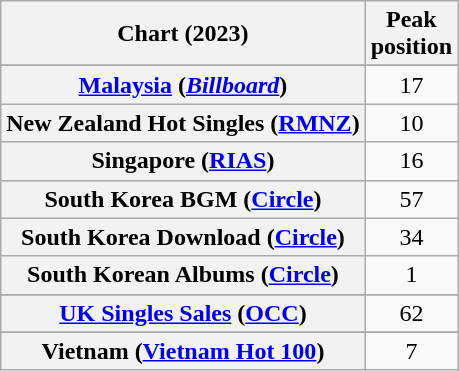<table class="wikitable sortable plainrowheaders" style="text-align:center">
<tr>
<th scope="col">Chart (2023)</th>
<th scope="col">Peak<br>position</th>
</tr>
<tr>
</tr>
<tr>
<th scope="row"><a href='#'>Malaysia</a> (<em><a href='#'>Billboard</a></em>)</th>
<td>17</td>
</tr>
<tr>
<th scope="row">New Zealand Hot Singles (<a href='#'>RMNZ</a>)</th>
<td>10</td>
</tr>
<tr>
<th scope="row">Singapore (<a href='#'>RIAS</a>)</th>
<td>16</td>
</tr>
<tr>
<th scope="row">South Korea BGM (<a href='#'>Circle</a>)</th>
<td>57</td>
</tr>
<tr>
<th scope="row">South Korea Download (<a href='#'>Circle</a>)</th>
<td>34</td>
</tr>
<tr>
<th scope="row">South Korean Albums (<a href='#'>Circle</a>)</th>
<td>1</td>
</tr>
<tr>
</tr>
<tr>
<th scope="row"><a href='#'>UK Singles Sales</a> (<a href='#'>OCC</a>)</th>
<td>62</td>
</tr>
<tr>
</tr>
<tr>
<th scope="row">Vietnam (<a href='#'>Vietnam Hot 100</a>)</th>
<td>7</td>
</tr>
</table>
